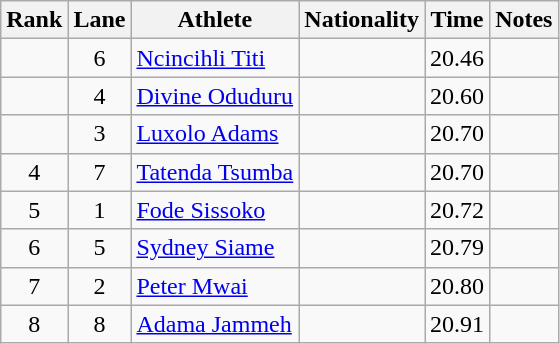<table class="wikitable sortable" style="text-align:center">
<tr>
<th>Rank</th>
<th>Lane</th>
<th>Athlete</th>
<th>Nationality</th>
<th>Time</th>
<th>Notes</th>
</tr>
<tr>
<td></td>
<td>6</td>
<td align="left"><a href='#'>Ncincihli Titi</a></td>
<td align=left></td>
<td>20.46</td>
<td></td>
</tr>
<tr>
<td></td>
<td>4</td>
<td align="left"><a href='#'>Divine Oduduru</a></td>
<td align=left></td>
<td>20.60</td>
<td></td>
</tr>
<tr>
<td></td>
<td>3</td>
<td align="left"><a href='#'>Luxolo Adams</a></td>
<td align=left></td>
<td>20.70</td>
<td></td>
</tr>
<tr>
<td>4</td>
<td>7</td>
<td align="left"><a href='#'>Tatenda Tsumba</a></td>
<td align=left></td>
<td>20.70</td>
<td></td>
</tr>
<tr>
<td>5</td>
<td>1</td>
<td align="left"><a href='#'>Fode Sissoko</a></td>
<td align=left></td>
<td>20.72</td>
<td></td>
</tr>
<tr>
<td>6</td>
<td>5</td>
<td align="left"><a href='#'>Sydney Siame</a></td>
<td align=left></td>
<td>20.79</td>
<td></td>
</tr>
<tr>
<td>7</td>
<td>2</td>
<td align="left"><a href='#'>Peter Mwai</a></td>
<td align=left></td>
<td>20.80</td>
<td></td>
</tr>
<tr>
<td>8</td>
<td>8</td>
<td align="left"><a href='#'>Adama Jammeh</a></td>
<td align=left></td>
<td>20.91</td>
<td></td>
</tr>
</table>
